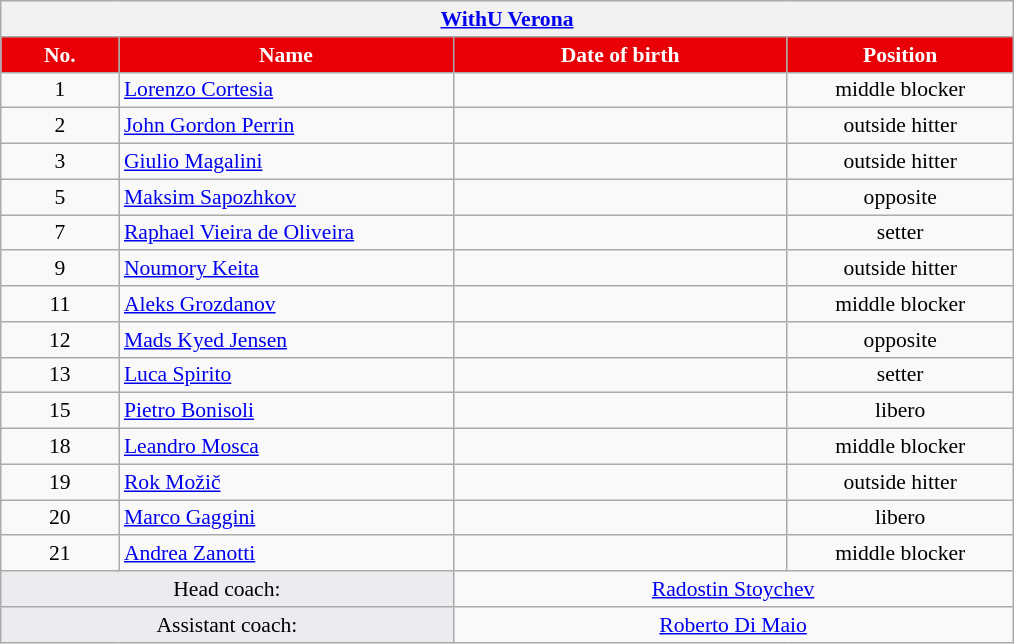<table class="wikitable collapsible collapsed" style="font-size:90%; text-align:center;">
<tr>
<th colspan=5 style="width:30em"><a href='#'>WithU Verona</a></th>
</tr>
<tr>
<th style="width:5em; color:#ffffff;  background-color:#E90006">No.</th>
<th style="width:15em; color:#ffffff; background-color:#E90006">Name</th>
<th style="width:15em; color:#ffffff; background-color:#E90006">Date of birth</th>
<th style="width:10em; color:#ffffff; background-color:#E90006">Position</th>
</tr>
<tr>
<td>1</td>
<td align=left> <a href='#'>Lorenzo Cortesia</a></td>
<td align=right></td>
<td>middle blocker</td>
</tr>
<tr>
<td>2</td>
<td align=left> <a href='#'>John Gordon Perrin</a></td>
<td align=right></td>
<td>outside hitter</td>
</tr>
<tr>
<td>3</td>
<td align=left> <a href='#'>Giulio Magalini</a></td>
<td align=right></td>
<td>outside hitter</td>
</tr>
<tr>
<td>5</td>
<td align=left> <a href='#'>Maksim Sapozhkov</a></td>
<td align=right></td>
<td>opposite</td>
</tr>
<tr>
<td>7</td>
<td align=left> <a href='#'>Raphael Vieira de Oliveira</a></td>
<td align=right></td>
<td>setter</td>
</tr>
<tr>
<td>9</td>
<td align=left> <a href='#'>Noumory Keita</a></td>
<td align=right></td>
<td>outside hitter</td>
</tr>
<tr>
<td>11</td>
<td align=left> <a href='#'>Aleks Grozdanov</a></td>
<td align=right></td>
<td>middle blocker</td>
</tr>
<tr>
<td>12</td>
<td align=left> <a href='#'>Mads Kyed Jensen</a></td>
<td align=right></td>
<td>opposite</td>
</tr>
<tr>
<td>13</td>
<td align=left> <a href='#'>Luca Spirito</a></td>
<td align=right></td>
<td>setter</td>
</tr>
<tr>
<td>15</td>
<td align=left> <a href='#'>Pietro Bonisoli</a></td>
<td align=right></td>
<td>libero</td>
</tr>
<tr>
<td>18</td>
<td align=left> <a href='#'>Leandro Mosca</a></td>
<td align=right></td>
<td>middle blocker</td>
</tr>
<tr>
<td>19</td>
<td align=left> <a href='#'>Rok Možič</a></td>
<td align=right></td>
<td>outside hitter</td>
</tr>
<tr>
<td>20</td>
<td align=left> <a href='#'>Marco Gaggini</a></td>
<td align=right></td>
<td>libero</td>
</tr>
<tr>
<td>21</td>
<td align=left> <a href='#'>Andrea Zanotti</a></td>
<td align=right></td>
<td>middle blocker</td>
</tr>
<tr class="sortbottom">
<td colspan=2 style="background:#EAECF0">Head coach:</td>
<td colspan=2> <a href='#'>Radostin Stoychev</a></td>
</tr>
<tr class="sortbottom">
<td colspan=2 style="background:#EAECF0">Assistant coach:</td>
<td colspan=2> <a href='#'>Roberto Di Maio</a></td>
</tr>
</table>
